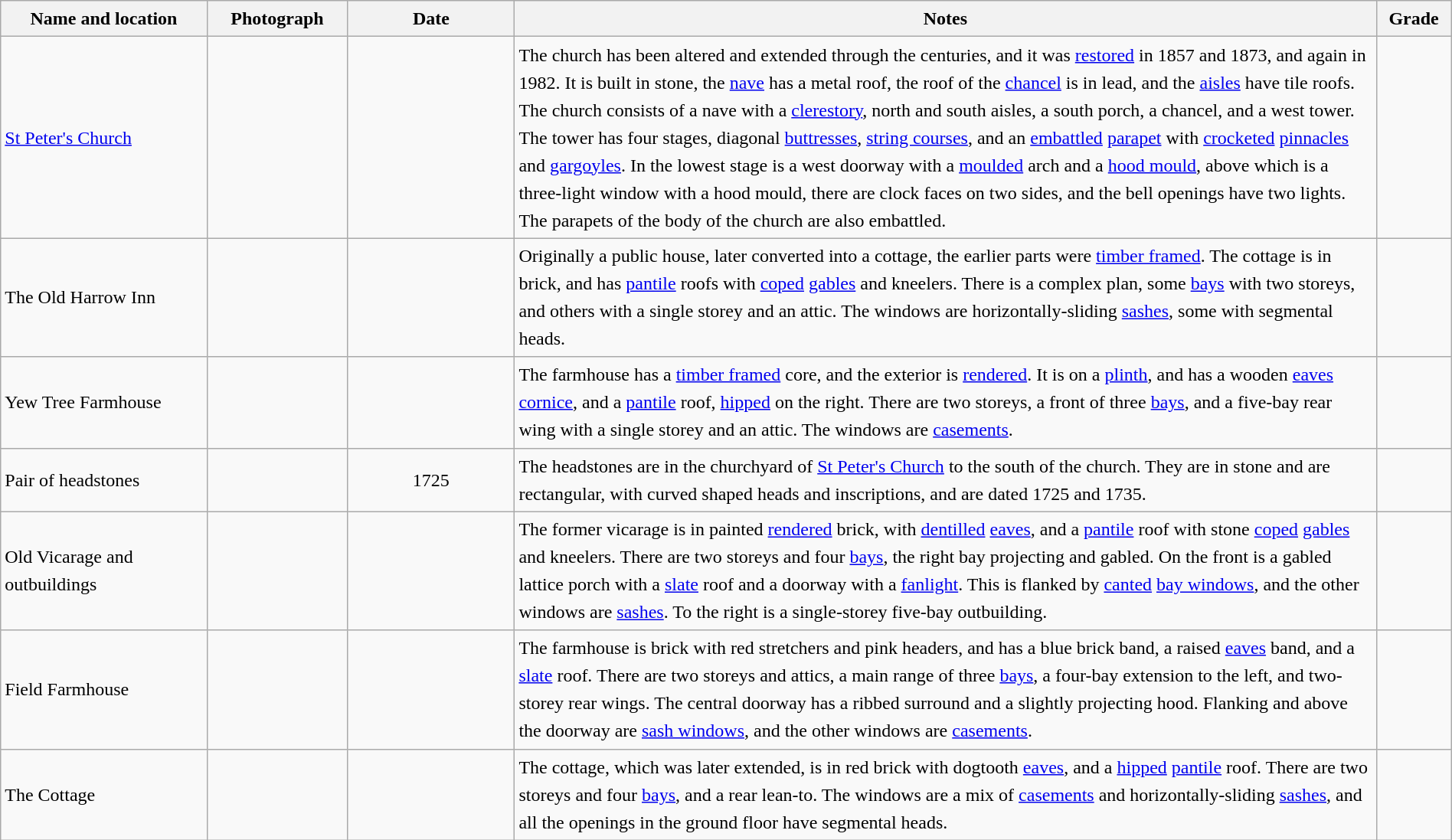<table class="wikitable sortable plainrowheaders" style="width:100%; border:0px; text-align:left; line-height:150%">
<tr>
<th scope="col"  style="width:150px">Name and location</th>
<th scope="col"  style="width:100px" class="unsortable">Photograph</th>
<th scope="col"  style="width:120px">Date</th>
<th scope="col"  style="width:650px" class="unsortable">Notes</th>
<th scope="col"  style="width:50px">Grade</th>
</tr>
<tr>
<td><a href='#'>St Peter's Church</a><br><small></small></td>
<td></td>
<td align="center"></td>
<td>The church has been altered and extended through the centuries, and it was <a href='#'>restored</a> in 1857 and 1873, and again in 1982.  It is built in stone, the <a href='#'>nave</a> has a metal roof, the roof of the <a href='#'>chancel</a> is in lead, and the <a href='#'>aisles</a> have tile roofs.  The church consists of a nave with a <a href='#'>clerestory</a>, north and south aisles, a south porch, a chancel, and a west tower.  The tower has four stages, diagonal <a href='#'>buttresses</a>, <a href='#'>string courses</a>, and an <a href='#'>embattled</a> <a href='#'>parapet</a> with <a href='#'>crocketed</a> <a href='#'>pinnacles</a> and <a href='#'>gargoyles</a>.  In the lowest stage is a west doorway with a <a href='#'>moulded</a> arch and a <a href='#'>hood mould</a>, above which is a three-light window with a hood mould, there are clock faces on two sides, and the bell openings have two lights.  The parapets of the body of the church are also embattled.</td>
<td align="center" ></td>
</tr>
<tr>
<td>The Old Harrow Inn<br><small></small></td>
<td></td>
<td align="center"></td>
<td>Originally a public house, later converted into a cottage, the earlier parts were <a href='#'>timber framed</a>.  The cottage is in brick, and has <a href='#'>pantile</a> roofs with <a href='#'>coped</a> <a href='#'>gables</a> and kneelers.  There is a complex plan, some <a href='#'>bays</a> with two storeys, and others with a single storey and an attic.  The windows are horizontally-sliding <a href='#'>sashes</a>, some with segmental heads.</td>
<td align="center" ></td>
</tr>
<tr>
<td>Yew Tree Farmhouse<br><small></small></td>
<td></td>
<td align="center"></td>
<td>The farmhouse has a <a href='#'>timber framed</a> core, and the exterior is <a href='#'>rendered</a>.  It is on a <a href='#'>plinth</a>, and has a wooden <a href='#'>eaves</a> <a href='#'>cornice</a>, and a <a href='#'>pantile</a> roof, <a href='#'>hipped</a> on the right.  There are two storeys, a front of three <a href='#'>bays</a>, and a five-bay rear wing with a single storey and an attic.  The windows are <a href='#'>casements</a>.</td>
<td align="center" ></td>
</tr>
<tr>
<td>Pair of headstones<br><small></small></td>
<td></td>
<td align="center">1725</td>
<td>The headstones are in the churchyard of <a href='#'>St Peter's Church</a> to the south of the church.  They are in stone and are rectangular, with curved shaped heads and inscriptions, and are dated 1725 and 1735.</td>
<td align="center" ></td>
</tr>
<tr>
<td>Old Vicarage and outbuildings<br><small></small></td>
<td></td>
<td align="center"></td>
<td>The former vicarage is in painted <a href='#'>rendered</a> brick, with <a href='#'>dentilled</a> <a href='#'>eaves</a>, and a <a href='#'>pantile</a> roof with stone <a href='#'>coped</a> <a href='#'>gables</a> and kneelers.  There are two storeys and four <a href='#'>bays</a>, the right bay projecting and gabled.  On the front is a gabled lattice porch with a <a href='#'>slate</a> roof and a doorway with a <a href='#'>fanlight</a>.  This is flanked by <a href='#'>canted</a> <a href='#'>bay windows</a>, and the other windows are <a href='#'>sashes</a>.  To the right is a single-storey five-bay outbuilding.</td>
<td align="center" ></td>
</tr>
<tr>
<td>Field Farmhouse<br><small></small></td>
<td></td>
<td align="center"></td>
<td>The farmhouse is brick with red stretchers and pink headers, and has a blue brick band, a raised <a href='#'>eaves</a> band, and a <a href='#'>slate</a> roof.  There are two storeys and attics, a main range of three <a href='#'>bays</a>, a four-bay extension to the left, and two-storey rear wings.  The central doorway has a ribbed surround and a slightly projecting hood.  Flanking and above the doorway are <a href='#'>sash windows</a>, and the other windows are <a href='#'>casements</a>.</td>
<td align="center" ></td>
</tr>
<tr>
<td>The Cottage<br><small></small></td>
<td></td>
<td align="center"></td>
<td>The cottage, which was later extended, is in red brick with dogtooth <a href='#'>eaves</a>, and a <a href='#'>hipped</a> <a href='#'>pantile</a> roof.  There are two storeys and four <a href='#'>bays</a>, and a rear lean-to.  The windows are a mix of <a href='#'>casements</a> and horizontally-sliding <a href='#'>sashes</a>, and all the openings in the ground floor have segmental heads.</td>
<td align="center" ></td>
</tr>
<tr>
</tr>
</table>
